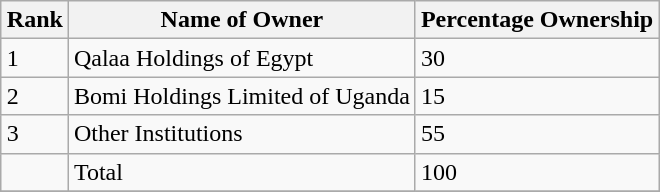<table class="wikitable sortable" style="margin-left:auto;margin-right:auto">
<tr>
<th style="width:2em;">Rank</th>
<th>Name of Owner</th>
<th>Percentage Ownership</th>
</tr>
<tr>
<td>1</td>
<td>Qalaa Holdings of Egypt</td>
<td>30</td>
</tr>
<tr>
<td>2</td>
<td>Bomi Holdings Limited of Uganda</td>
<td>15</td>
</tr>
<tr>
<td>3</td>
<td>Other Institutions</td>
<td>55</td>
</tr>
<tr>
<td></td>
<td>Total</td>
<td>100</td>
</tr>
<tr>
</tr>
</table>
